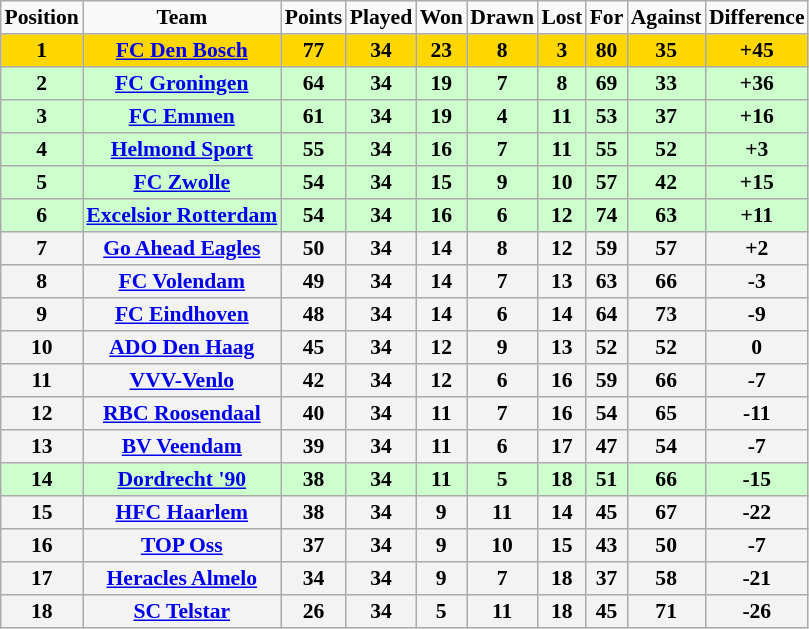<table border="2" cellpadding="2" cellspacing="0" style="margin: 0; background: #f9f9f9; border: 1px #aaa solid; border-collapse: collapse; font-size: 90%;">
<tr>
<th>Position</th>
<th>Team</th>
<th>Points</th>
<th>Played</th>
<th>Won</th>
<th>Drawn</th>
<th>Lost</th>
<th>For</th>
<th>Against</th>
<th>Difference</th>
</tr>
<tr>
<th bgcolor="gold">1</th>
<th bgcolor="gold"><a href='#'>FC Den Bosch</a></th>
<th bgcolor="gold">77</th>
<th bgcolor="gold">34</th>
<th bgcolor="gold">23</th>
<th bgcolor="gold">8</th>
<th bgcolor="gold">3</th>
<th bgcolor="gold">80</th>
<th bgcolor="gold">35</th>
<th bgcolor="gold">+45</th>
</tr>
<tr>
<th bgcolor="CCFFCC">2</th>
<th bgcolor="CCFFCC"><a href='#'>FC Groningen</a></th>
<th bgcolor="CCFFCC">64</th>
<th bgcolor="CCFFCC">34</th>
<th bgcolor="CCFFCC">19</th>
<th bgcolor="CCFFCC">7</th>
<th bgcolor="CCFFCC">8</th>
<th bgcolor="CCFFCC">69</th>
<th bgcolor="CCFFCC">33</th>
<th bgcolor="CCFFCC">+36</th>
</tr>
<tr>
<th bgcolor="CCFFCC">3</th>
<th bgcolor="CCFFCC"><a href='#'>FC Emmen</a></th>
<th bgcolor="CCFFCC">61</th>
<th bgcolor="CCFFCC">34</th>
<th bgcolor="CCFFCC">19</th>
<th bgcolor="CCFFCC">4</th>
<th bgcolor="CCFFCC">11</th>
<th bgcolor="CCFFCC">53</th>
<th bgcolor="CCFFCC">37</th>
<th bgcolor="CCFFCC">+16</th>
</tr>
<tr>
<th bgcolor="CCFFCC">4</th>
<th bgcolor="CCFFCC"><a href='#'>Helmond Sport</a></th>
<th bgcolor="CCFFCC">55</th>
<th bgcolor="CCFFCC">34</th>
<th bgcolor="CCFFCC">16</th>
<th bgcolor="CCFFCC">7</th>
<th bgcolor="CCFFCC">11</th>
<th bgcolor="CCFFCC">55</th>
<th bgcolor="CCFFCC">52</th>
<th bgcolor="CCFFCC">+3</th>
</tr>
<tr>
<th bgcolor="CCFFCC">5</th>
<th bgcolor="CCFFCC"><a href='#'>FC Zwolle</a></th>
<th bgcolor="CCFFCC">54</th>
<th bgcolor="CCFFCC">34</th>
<th bgcolor="CCFFCC">15</th>
<th bgcolor="CCFFCC">9</th>
<th bgcolor="CCFFCC">10</th>
<th bgcolor="CCFFCC">57</th>
<th bgcolor="CCFFCC">42</th>
<th bgcolor="CCFFCC">+15</th>
</tr>
<tr>
<th bgcolor="CCFFCC">6</th>
<th bgcolor="CCFFCC"><a href='#'>Excelsior Rotterdam</a></th>
<th bgcolor="CCFFCC">54</th>
<th bgcolor="CCFFCC">34</th>
<th bgcolor="CCFFCC">16</th>
<th bgcolor="CCFFCC">6</th>
<th bgcolor="CCFFCC">12</th>
<th bgcolor="CCFFCC">74</th>
<th bgcolor="CCFFCC">63</th>
<th bgcolor="CCFFCC">+11</th>
</tr>
<tr>
<th bgcolor="F3F3F3">7</th>
<th bgcolor="F3F3F3"><a href='#'>Go Ahead Eagles</a></th>
<th bgcolor="F3F3F3">50</th>
<th bgcolor="F3F3F3">34</th>
<th bgcolor="F3F3F3">14</th>
<th bgcolor="F3F3F3">8</th>
<th bgcolor="F3F3F3">12</th>
<th bgcolor="F3F3F3">59</th>
<th bgcolor="F3F3F3">57</th>
<th bgcolor="F3F3F3">+2</th>
</tr>
<tr>
<th bgcolor="F3F3F3">8</th>
<th bgcolor="F3F3F3"><a href='#'>FC Volendam</a></th>
<th bgcolor="F3F3F3">49</th>
<th bgcolor="F3F3F3">34</th>
<th bgcolor="F3F3F3">14</th>
<th bgcolor="F3F3F3">7</th>
<th bgcolor="F3F3F3">13</th>
<th bgcolor="F3F3F3">63</th>
<th bgcolor="F3F3F3">66</th>
<th bgcolor="F3F3F3">-3</th>
</tr>
<tr>
<th bgcolor="F3F3F3">9</th>
<th bgcolor="F3F3F3"><a href='#'>FC Eindhoven</a></th>
<th bgcolor="F3F3F3">48</th>
<th bgcolor="F3F3F3">34</th>
<th bgcolor="F3F3F3">14</th>
<th bgcolor="F3F3F3">6</th>
<th bgcolor="F3F3F3">14</th>
<th bgcolor="F3F3F3">64</th>
<th bgcolor="F3F3F3">73</th>
<th bgcolor="F3F3F3">-9</th>
</tr>
<tr>
<th bgcolor="F3F3F3">10</th>
<th bgcolor="F3F3F3"><a href='#'>ADO Den Haag</a></th>
<th bgcolor="F3F3F3">45</th>
<th bgcolor="F3F3F3">34</th>
<th bgcolor="F3F3F3">12</th>
<th bgcolor="F3F3F3">9</th>
<th bgcolor="F3F3F3">13</th>
<th bgcolor="F3F3F3">52</th>
<th bgcolor="F3F3F3">52</th>
<th bgcolor="F3F3F3">0</th>
</tr>
<tr>
<th bgcolor="F3F3F3">11</th>
<th bgcolor="F3F3F3"><a href='#'>VVV-Venlo</a></th>
<th bgcolor="F3F3F3">42</th>
<th bgcolor="F3F3F3">34</th>
<th bgcolor="F3F3F3">12</th>
<th bgcolor="F3F3F3">6</th>
<th bgcolor="F3F3F3">16</th>
<th bgcolor="F3F3F3">59</th>
<th bgcolor="F3F3F3">66</th>
<th bgcolor="F3F3F3">-7</th>
</tr>
<tr>
<th bgcolor="F3F3F3">12</th>
<th bgcolor="F3F3F3"><a href='#'>RBC Roosendaal</a></th>
<th bgcolor="F3F3F3">40</th>
<th bgcolor="F3F3F3">34</th>
<th bgcolor="F3F3F3">11</th>
<th bgcolor="F3F3F3">7</th>
<th bgcolor="F3F3F3">16</th>
<th bgcolor="F3F3F3">54</th>
<th bgcolor="F3F3F3">65</th>
<th bgcolor="F3F3F3">-11</th>
</tr>
<tr>
<th bgcolor="F3F3F3">13</th>
<th bgcolor="F3F3F3"><a href='#'>BV Veendam</a></th>
<th bgcolor="F3F3F3">39</th>
<th bgcolor="F3F3F3">34</th>
<th bgcolor="F3F3F3">11</th>
<th bgcolor="F3F3F3">6</th>
<th bgcolor="F3F3F3">17</th>
<th bgcolor="F3F3F3">47</th>
<th bgcolor="F3F3F3">54</th>
<th bgcolor="F3F3F3">-7</th>
</tr>
<tr>
<th bgcolor="CCFFCC">14</th>
<th bgcolor="CCFFCC"><a href='#'>Dordrecht '90</a></th>
<th bgcolor="CCFFCC">38</th>
<th bgcolor="CCFFCC">34</th>
<th bgcolor="CCFFCC">11</th>
<th bgcolor="CCFFCC">5</th>
<th bgcolor="CCFFCC">18</th>
<th bgcolor="CCFFCC">51</th>
<th bgcolor="CCFFCC">66</th>
<th bgcolor="CCFFCC">-15</th>
</tr>
<tr>
<th bgcolor="F3F3F3">15</th>
<th bgcolor="F3F3F3"><a href='#'>HFC Haarlem</a></th>
<th bgcolor="F3F3F3">38</th>
<th bgcolor="F3F3F3">34</th>
<th bgcolor="F3F3F3">9</th>
<th bgcolor="F3F3F3">11</th>
<th bgcolor="F3F3F3">14</th>
<th bgcolor="F3F3F3">45</th>
<th bgcolor="F3F3F3">67</th>
<th bgcolor="F3F3F3">-22</th>
</tr>
<tr>
<th bgcolor="F3F3F3">16</th>
<th bgcolor="F3F3F3"><a href='#'>TOP Oss</a></th>
<th bgcolor="F3F3F3">37</th>
<th bgcolor="F3F3F3">34</th>
<th bgcolor="F3F3F3">9</th>
<th bgcolor="F3F3F3">10</th>
<th bgcolor="F3F3F3">15</th>
<th bgcolor="F3F3F3">43</th>
<th bgcolor="F3F3F3">50</th>
<th bgcolor="F3F3F3">-7</th>
</tr>
<tr>
<th bgcolor="F3F3F3">17</th>
<th bgcolor="F3F3F3"><a href='#'>Heracles Almelo</a></th>
<th bgcolor="F3F3F3">34</th>
<th bgcolor="F3F3F3">34</th>
<th bgcolor="F3F3F3">9</th>
<th bgcolor="F3F3F3">7</th>
<th bgcolor="F3F3F3">18</th>
<th bgcolor="F3F3F3">37</th>
<th bgcolor="F3F3F3">58</th>
<th bgcolor="F3F3F3">-21</th>
</tr>
<tr>
<th bgcolor="F3F3F3">18</th>
<th bgcolor="F3F3F3"><a href='#'>SC Telstar</a></th>
<th bgcolor="F3F3F3">26</th>
<th bgcolor="F3F3F3">34</th>
<th bgcolor="F3F3F3">5</th>
<th bgcolor="F3F3F3">11</th>
<th bgcolor="F3F3F3">18</th>
<th bgcolor="F3F3F3">45</th>
<th bgcolor="F3F3F3">71</th>
<th bgcolor="F3F3F3">-26</th>
</tr>
</table>
